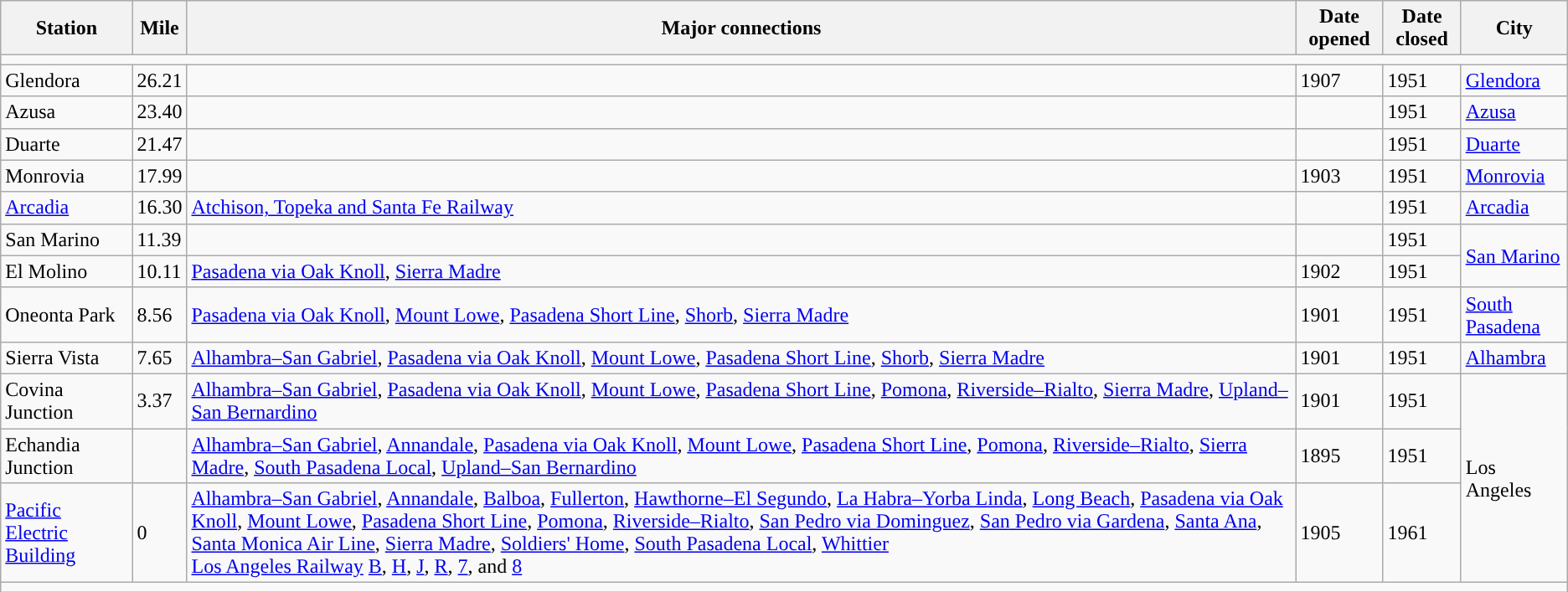<table class="wikitable">
<tr>
<th>Station</th>
<th>Mile</th>
<th>Major connections</th>
<th>Date opened</th>
<th>Date closed</th>
<th>City</th>
</tr>
<tr>
<td colspan = "6"></td>
</tr>
<tr>
<td>Glendora</td>
<td>26.21</td>
<td></td>
<td>1907</td>
<td>1951</td>
<td><a href='#'>Glendora</a></td>
</tr>
<tr>
<td>Azusa</td>
<td>23.40</td>
<td></td>
<td></td>
<td>1951</td>
<td><a href='#'>Azusa</a></td>
</tr>
<tr>
<td>Duarte</td>
<td>21.47</td>
<td></td>
<td></td>
<td>1951</td>
<td><a href='#'>Duarte</a></td>
</tr>
<tr>
<td>Monrovia</td>
<td>17.99</td>
<td></td>
<td>1903</td>
<td>1951</td>
<td><a href='#'>Monrovia</a></td>
</tr>
<tr>
<td><a href='#'>Arcadia</a></td>
<td>16.30</td>
<td><a href='#'>Atchison, Topeka and Santa Fe Railway</a></td>
<td></td>
<td>1951</td>
<td><a href='#'>Arcadia</a></td>
</tr>
<tr>
<td>San Marino</td>
<td>11.39</td>
<td></td>
<td></td>
<td>1951</td>
<td rowspan=2><a href='#'>San Marino</a></td>
</tr>
<tr>
<td>El Molino</td>
<td>10.11</td>
<td><a href='#'>Pasadena via Oak Knoll</a>, <a href='#'>Sierra Madre</a></td>
<td>1902</td>
<td>1951</td>
</tr>
<tr>
<td>Oneonta Park</td>
<td>8.56</td>
<td><a href='#'>Pasadena via Oak Knoll</a>, <a href='#'>Mount Lowe</a>, <a href='#'>Pasadena Short Line</a>, <a href='#'>Shorb</a>, <a href='#'>Sierra Madre</a></td>
<td>1901</td>
<td>1951</td>
<td rowspan=1><a href='#'>South Pasadena</a></td>
</tr>
<tr>
<td>Sierra Vista</td>
<td>7.65</td>
<td><a href='#'>Alhambra–San Gabriel</a>, <a href='#'>Pasadena via Oak Knoll</a>, <a href='#'>Mount Lowe</a>, <a href='#'>Pasadena Short Line</a>, <a href='#'>Shorb</a>, <a href='#'>Sierra Madre</a></td>
<td>1901</td>
<td>1951</td>
<td rowspan=1><a href='#'>Alhambra</a></td>
</tr>
<tr>
<td>Covina Junction</td>
<td>3.37</td>
<td><a href='#'>Alhambra–San Gabriel</a>, <a href='#'>Pasadena via Oak Knoll</a>, <a href='#'>Mount Lowe</a>, <a href='#'>Pasadena Short Line</a>, <a href='#'>Pomona</a>, <a href='#'>Riverside–Rialto</a>, <a href='#'>Sierra Madre</a>, <a href='#'>Upland–San Bernardino</a></td>
<td>1901</td>
<td>1951</td>
<td rowspan=3>Los Angeles</td>
</tr>
<tr>
<td>Echandia Junction</td>
<td></td>
<td><a href='#'>Alhambra–San Gabriel</a>, <a href='#'>Annandale</a>, <a href='#'>Pasadena via Oak Knoll</a>, <a href='#'>Mount Lowe</a>, <a href='#'>Pasadena Short Line</a>, <a href='#'>Pomona</a>, <a href='#'>Riverside–Rialto</a>, <a href='#'>Sierra Madre</a>, <a href='#'>South Pasadena Local</a>, <a href='#'>Upland–San Bernardino</a></td>
<td>1895</td>
<td>1951</td>
</tr>
<tr>
<td><a href='#'>Pacific Electric Building</a></td>
<td>0</td>
<td><a href='#'>Alhambra–San Gabriel</a>, <a href='#'>Annandale</a>, <a href='#'>Balboa</a>, <a href='#'>Fullerton</a>, <a href='#'>Hawthorne–El Segundo</a>, <a href='#'>La Habra–Yorba Linda</a>, <a href='#'>Long Beach</a>, <a href='#'>Pasadena via Oak Knoll</a>, <a href='#'>Mount Lowe</a>, <a href='#'>Pasadena Short Line</a>, <a href='#'>Pomona</a>, <a href='#'>Riverside–Rialto</a>, <a href='#'>San Pedro via Dominguez</a>, <a href='#'>San Pedro via Gardena</a>, <a href='#'>Santa Ana</a>, <a href='#'>Santa Monica Air Line</a>, <a href='#'>Sierra Madre</a>, <a href='#'>Soldiers' Home</a>, <a href='#'>South Pasadena Local</a>, <a href='#'>Whittier</a><br><a href='#'>Los Angeles Railway</a> <a href='#'>B</a>, <a href='#'>H</a>, <a href='#'>J</a>, <a href='#'>R</a>, <a href='#'>7</a>, and <a href='#'>8</a></td>
<td>1905</td>
<td>1961</td>
</tr>
<tr>
<td colspan = "6"></td>
</tr>
</table>
